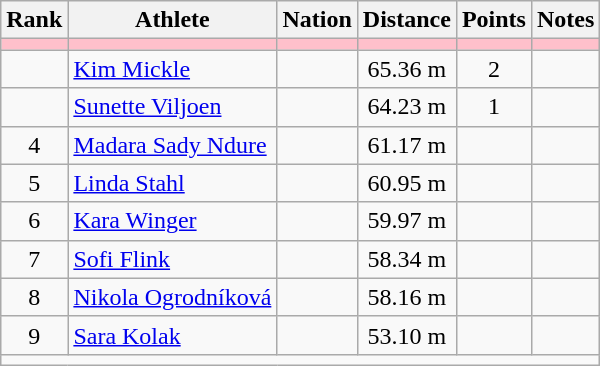<table class="wikitable mw-datatable sortable" style="text-align:center;">
<tr>
<th>Rank</th>
<th>Athlete</th>
<th>Nation</th>
<th>Distance</th>
<th>Points</th>
<th>Notes</th>
</tr>
<tr bgcolor=pink>
<td></td>
<td align=left></td>
<td align=left></td>
<td></td>
<td></td>
<td></td>
</tr>
<tr>
<td></td>
<td align=left><a href='#'>Kim Mickle</a></td>
<td align=left></td>
<td>65.36 m</td>
<td>2</td>
<td></td>
</tr>
<tr>
<td></td>
<td align=left><a href='#'>Sunette Viljoen</a></td>
<td align=left></td>
<td>64.23 m</td>
<td>1</td>
<td></td>
</tr>
<tr>
<td>4</td>
<td align=left><a href='#'>Madara Sady Ndure</a></td>
<td align=left></td>
<td>61.17 m</td>
<td></td>
<td></td>
</tr>
<tr>
<td>5</td>
<td align=left><a href='#'>Linda Stahl</a></td>
<td align=left></td>
<td>60.95 m</td>
<td></td>
<td></td>
</tr>
<tr>
<td>6</td>
<td align=left><a href='#'>Kara Winger</a></td>
<td align=left></td>
<td>59.97 m</td>
<td></td>
<td></td>
</tr>
<tr>
<td>7</td>
<td align=left><a href='#'>Sofi Flink</a></td>
<td align=left></td>
<td>58.34 m</td>
<td></td>
<td></td>
</tr>
<tr>
<td>8</td>
<td align=left><a href='#'>Nikola Ogrodníková</a></td>
<td align=left></td>
<td>58.16 m</td>
<td></td>
<td></td>
</tr>
<tr>
<td>9</td>
<td align=left><a href='#'>Sara Kolak</a></td>
<td align=left></td>
<td>53.10 m</td>
<td></td>
<td></td>
</tr>
<tr class="sortbottom">
<td colspan=6></td>
</tr>
</table>
